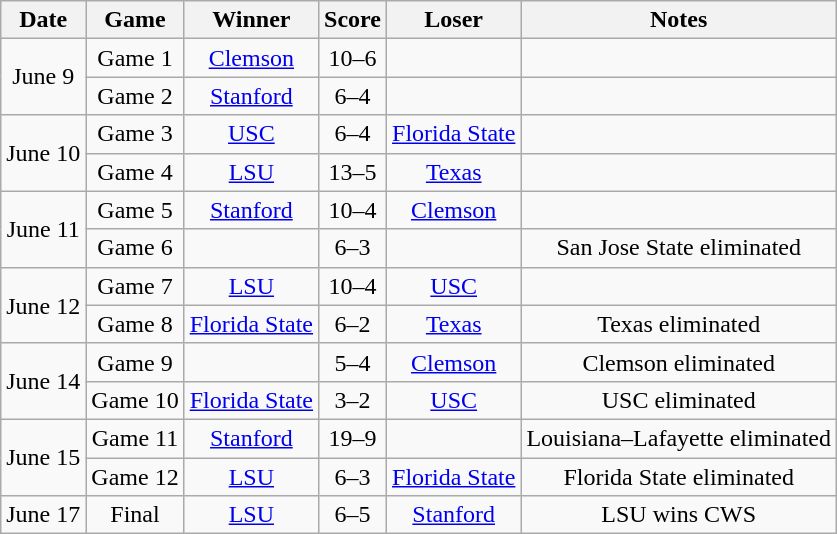<table class="wikitable">
<tr>
<th>Date</th>
<th>Game</th>
<th>Winner</th>
<th>Score</th>
<th>Loser</th>
<th>Notes</th>
</tr>
<tr align=center>
<td rowspan=2>June 9</td>
<td>Game 1</td>
<td><a href='#'>Clemson</a></td>
<td>10–6</td>
<td></td>
<td></td>
</tr>
<tr align=center>
<td>Game 2</td>
<td><a href='#'>Stanford</a></td>
<td>6–4</td>
<td></td>
<td></td>
</tr>
<tr align=center>
<td rowspan=2>June 10</td>
<td>Game 3</td>
<td><a href='#'>USC</a></td>
<td>6–4</td>
<td><a href='#'>Florida State</a></td>
<td></td>
</tr>
<tr align=center>
<td>Game 4</td>
<td><a href='#'>LSU</a></td>
<td>13–5</td>
<td><a href='#'>Texas</a></td>
<td></td>
</tr>
<tr align=center>
<td rowspan=2>June 11</td>
<td>Game 5</td>
<td><a href='#'>Stanford</a></td>
<td>10–4</td>
<td><a href='#'>Clemson</a></td>
<td></td>
</tr>
<tr align=center>
<td>Game 6</td>
<td></td>
<td>6–3</td>
<td></td>
<td>San Jose State eliminated</td>
</tr>
<tr align=center>
<td rowspan=2>June 12</td>
<td>Game 7</td>
<td><a href='#'>LSU</a></td>
<td>10–4</td>
<td><a href='#'>USC</a></td>
<td></td>
</tr>
<tr align=center>
<td>Game 8</td>
<td><a href='#'>Florida State</a></td>
<td>6–2</td>
<td><a href='#'>Texas</a></td>
<td>Texas eliminated</td>
</tr>
<tr align=center>
<td rowspan=2>June 14</td>
<td>Game 9</td>
<td></td>
<td>5–4</td>
<td><a href='#'>Clemson</a></td>
<td>Clemson eliminated</td>
</tr>
<tr align=center>
<td>Game 10</td>
<td><a href='#'>Florida State</a></td>
<td>3–2</td>
<td><a href='#'>USC</a></td>
<td>USC eliminated</td>
</tr>
<tr align=center>
<td rowspan=2>June 15</td>
<td>Game 11</td>
<td><a href='#'>Stanford</a></td>
<td>19–9</td>
<td></td>
<td>Louisiana–Lafayette eliminated</td>
</tr>
<tr align=center>
<td>Game 12</td>
<td><a href='#'>LSU</a></td>
<td>6–3</td>
<td><a href='#'>Florida State</a></td>
<td>Florida State eliminated</td>
</tr>
<tr align=center>
<td>June 17</td>
<td>Final</td>
<td><a href='#'>LSU</a></td>
<td>6–5</td>
<td><a href='#'>Stanford</a></td>
<td>LSU wins CWS</td>
</tr>
</table>
